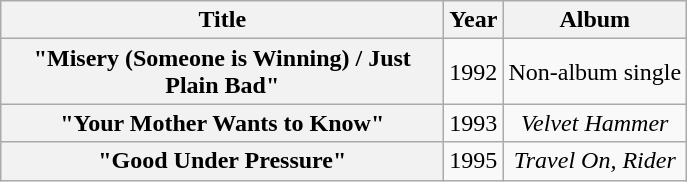<table class="wikitable plainrowheaders" style="text-align:center;">
<tr>
<th scope="col" style="width:18em;">Title</th>
<th scope="col">Year</th>
<th scope="col">Album</th>
</tr>
<tr>
<th scope="row">"Misery (Someone is Winning) / Just Plain Bad"</th>
<td>1992</td>
<td>Non-album single</td>
</tr>
<tr>
<th scope="row">"Your Mother Wants to Know"</th>
<td>1993</td>
<td><em>Velvet Hammer</em></td>
</tr>
<tr>
<th scope="row">"Good Under Pressure"</th>
<td>1995</td>
<td><em>Travel On, Rider</em></td>
</tr>
</table>
